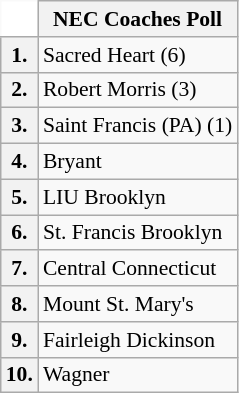<table class="wikitable" style="white-space:nowrap; font-size:90%;">
<tr>
<td ! colspan=1 style="background:white; border-top-style:hidden; border-left-style:hidden;"></td>
<th>NEC Coaches Poll</th>
</tr>
<tr>
<th>1.</th>
<td>Sacred Heart (6)</td>
</tr>
<tr>
<th>2.</th>
<td>Robert Morris (3)</td>
</tr>
<tr>
<th>3.</th>
<td>Saint Francis (PA) (1)</td>
</tr>
<tr>
<th>4.</th>
<td>Bryant</td>
</tr>
<tr>
<th>5.</th>
<td>LIU Brooklyn</td>
</tr>
<tr>
<th>6.</th>
<td>St. Francis Brooklyn</td>
</tr>
<tr>
<th>7.</th>
<td>Central Connecticut</td>
</tr>
<tr>
<th>8.</th>
<td>Mount St. Mary's</td>
</tr>
<tr>
<th>9.</th>
<td>Fairleigh Dickinson</td>
</tr>
<tr>
<th>10.</th>
<td>Wagner</td>
</tr>
</table>
